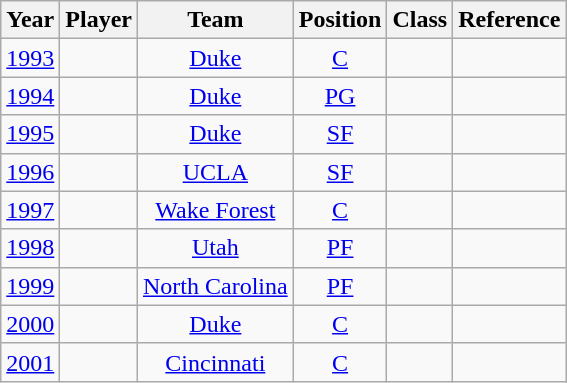<table class="wikitable sortable" style="text-align:center;">
<tr>
<th>Year</th>
<th>Player</th>
<th>Team</th>
<th>Position</th>
<th>Class</th>
<th class="unsortable">Reference</th>
</tr>
<tr>
<td><a href='#'>1993</a></td>
<td></td>
<td><a href='#'>Duke</a></td>
<td><a href='#'>C</a></td>
<td></td>
<td></td>
</tr>
<tr>
<td><a href='#'>1994</a></td>
<td></td>
<td><a href='#'>Duke</a></td>
<td><a href='#'>PG</a></td>
<td></td>
<td></td>
</tr>
<tr>
<td><a href='#'>1995</a></td>
<td></td>
<td><a href='#'>Duke</a></td>
<td><a href='#'>SF</a></td>
<td></td>
<td></td>
</tr>
<tr>
<td><a href='#'>1996</a></td>
<td></td>
<td><a href='#'>UCLA</a></td>
<td><a href='#'>SF</a></td>
<td></td>
<td></td>
</tr>
<tr>
<td><a href='#'>1997</a></td>
<td></td>
<td><a href='#'>Wake Forest</a></td>
<td><a href='#'>C</a></td>
<td></td>
<td></td>
</tr>
<tr>
<td><a href='#'>1998</a></td>
<td></td>
<td><a href='#'>Utah</a></td>
<td><a href='#'>PF</a></td>
<td></td>
<td></td>
</tr>
<tr>
<td><a href='#'>1999</a></td>
<td></td>
<td><a href='#'>North Carolina</a></td>
<td><a href='#'>PF</a></td>
<td></td>
<td></td>
</tr>
<tr>
<td><a href='#'>2000</a></td>
<td></td>
<td><a href='#'>Duke</a></td>
<td><a href='#'>C</a></td>
<td></td>
<td></td>
</tr>
<tr>
<td><a href='#'>2001</a></td>
<td></td>
<td><a href='#'>Cincinnati</a></td>
<td><a href='#'>C</a></td>
<td></td>
<td></td>
</tr>
</table>
